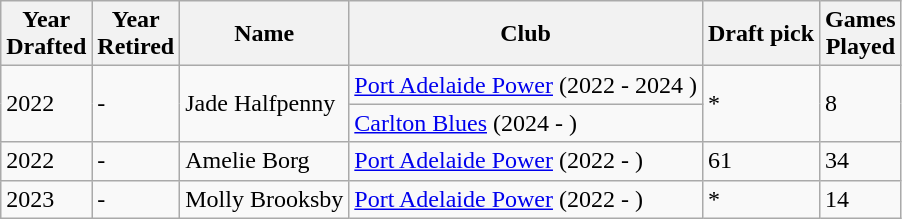<table class="wikitable">
<tr>
<th>Year<br>Drafted</th>
<th>Year<br>Retired</th>
<th>Name</th>
<th>Club</th>
<th>Draft pick</th>
<th>Games<br>Played</th>
</tr>
<tr>
<td rowspan="2">2022</td>
<td rowspan="2">-</td>
<td rowspan="2">Jade Halfpenny</td>
<td><a href='#'>Port Adelaide Power</a> (2022 - 2024 )</td>
<td rowspan="2">*</td>
<td rowspan="2">8</td>
</tr>
<tr>
<td><a href='#'>Carlton Blues</a> (2024 - )</td>
</tr>
<tr>
<td>2022</td>
<td>-</td>
<td>Amelie Borg</td>
<td><a href='#'>Port Adelaide Power</a> (2022 - )</td>
<td>61</td>
<td>34</td>
</tr>
<tr>
<td>2023</td>
<td>-</td>
<td>Molly Brooksby</td>
<td><a href='#'>Port Adelaide Power</a> (2022 - )</td>
<td>*</td>
<td>14</td>
</tr>
</table>
